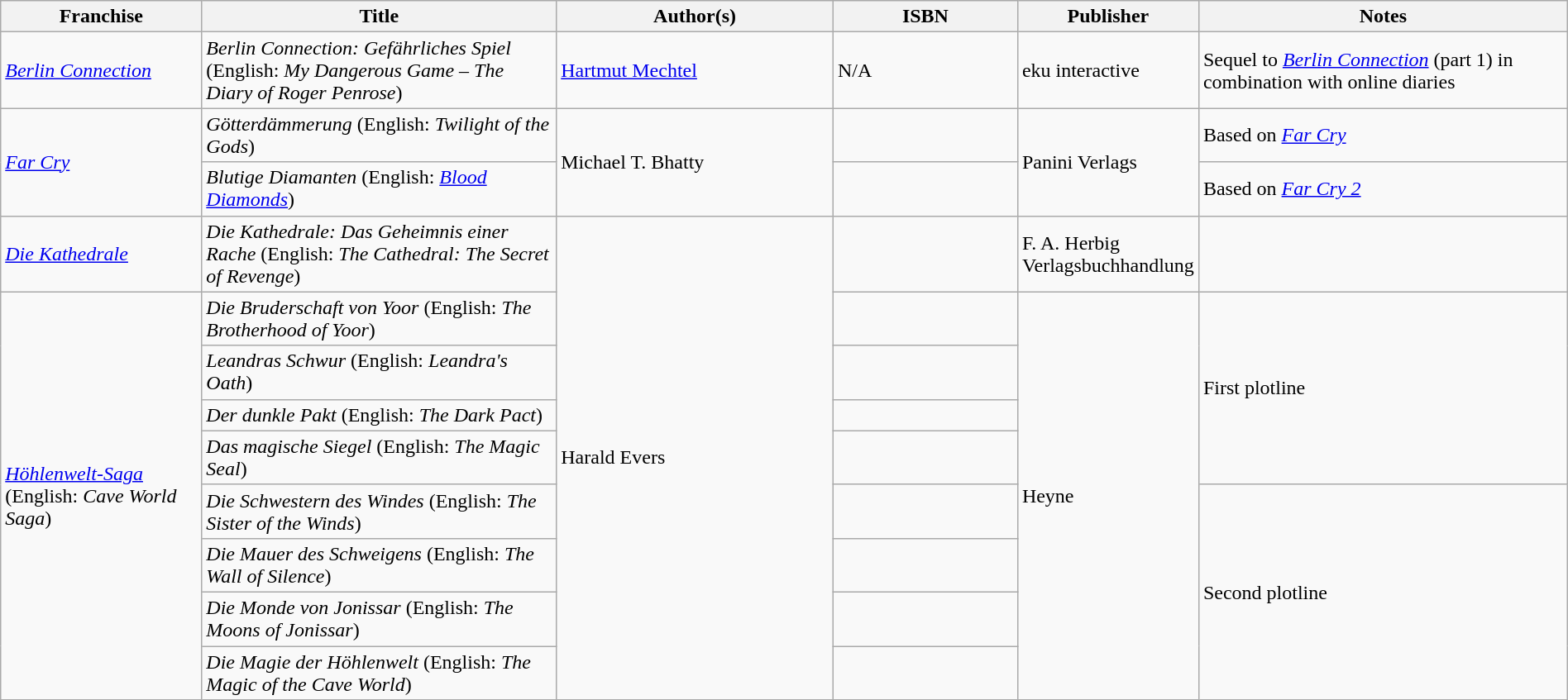<table class="wikitable sortable" width=100%>
<tr>
<th scope="col" style="width:13%;">Franchise</th>
<th scope="col" style="width:23%;">Title</th>
<th scope="col" style="width:18%;">Author(s)</th>
<th scope="col" style="width:12%;">ISBN</th>
<th scope="col" style="width:10%;">Publisher</th>
<th scope="col" style="width:24%;">Notes</th>
</tr>
<tr>
<td><em><a href='#'>Berlin Connection</a></em></td>
<td><em>Berlin Connection: Gefährliches Spiel</em> (English: <em>My Dangerous Game – The Diary of Roger Penrose</em>)</td>
<td><a href='#'>Hartmut Mechtel</a></td>
<td>N/A</td>
<td>eku interactive</td>
<td>Sequel to <em><a href='#'>Berlin Connection</a></em> (part 1) in combination with online diaries</td>
</tr>
<tr>
<td rowspan="2"><em><a href='#'>Far Cry</a></em></td>
<td><em>Götterdämmerung</em> (English: <em>Twilight of the Gods</em>)</td>
<td rowspan="2">Michael T. Bhatty</td>
<td></td>
<td rowspan="2">Panini Verlags</td>
<td>Based on <a href='#'><em>Far Cry</em></a></td>
</tr>
<tr>
<td><em>Blutige Diamanten</em> (English: <em><a href='#'>Blood Diamonds</a></em>)</td>
<td></td>
<td>Based on <em><a href='#'>Far Cry 2</a></em></td>
</tr>
<tr>
<td><em><a href='#'>Die Kathedrale</a></em></td>
<td><em>Die Kathedrale: Das Geheimnis einer Rache</em> (English: <em>The Cathedral: The Secret of Revenge</em>)</td>
<td rowspan="9">Harald Evers</td>
<td></td>
<td>F. A. Herbig Verlagsbuchhandlung</td>
<td></td>
</tr>
<tr>
<td rowspan="8"><em><a href='#'>Höhlenwelt-Saga</a></em> (English: <em>Cave World Saga</em>)</td>
<td><em>Die Bruderschaft von Yoor</em> (English: <em>The Brotherhood of Yoor</em>)</td>
<td></td>
<td rowspan="8">Heyne</td>
<td rowspan="4">First plotline</td>
</tr>
<tr>
<td><em>Leandras Schwur</em> (English: <em>Leandra's Oath</em>)</td>
<td></td>
</tr>
<tr>
<td><em>Der dunkle Pakt</em> (English: <em>The Dark Pact</em>)</td>
<td></td>
</tr>
<tr>
<td><em>Das magische Siegel</em> (English: <em>The Magic Seal</em>)</td>
<td></td>
</tr>
<tr>
<td><em>Die Schwestern des Windes</em> (English: <em>The Sister of the Winds</em>)</td>
<td></td>
<td rowspan="4">Second plotline</td>
</tr>
<tr>
<td><em>Die Mauer des Schweigens</em> (English: <em>The Wall of Silence</em>)</td>
<td></td>
</tr>
<tr>
<td><em>Die Monde von Jonissar</em> (English: <em>The Moons of Jonissar</em>)</td>
<td></td>
</tr>
<tr>
<td><em>Die Magie der Höhlenwelt</em> (English: <em>The Magic of the Cave World</em>)</td>
<td></td>
</tr>
</table>
